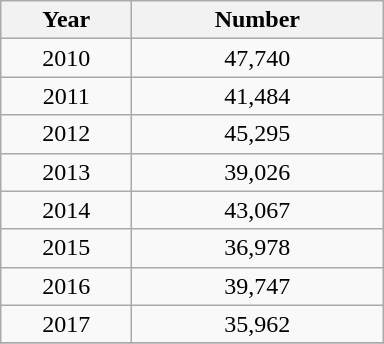<table class="wikitable">
<tr>
<th scope="col" style="width:80px;">Year</th>
<th scope="col" style="width:160px;">Number</th>
</tr>
<tr align=center>
<td>2010</td>
<td>47,740</td>
</tr>
<tr align=center>
<td>2011</td>
<td> 41,484</td>
</tr>
<tr align=center>
<td>2012</td>
<td> 45,295</td>
</tr>
<tr align=center>
<td>2013</td>
<td> 39,026</td>
</tr>
<tr align=center>
<td>2014</td>
<td> 43,067</td>
</tr>
<tr align=center>
<td>2015</td>
<td> 36,978</td>
</tr>
<tr align=center>
<td>2016</td>
<td> 39,747</td>
</tr>
<tr align=center>
<td>2017</td>
<td> 35,962</td>
</tr>
<tr>
</tr>
</table>
